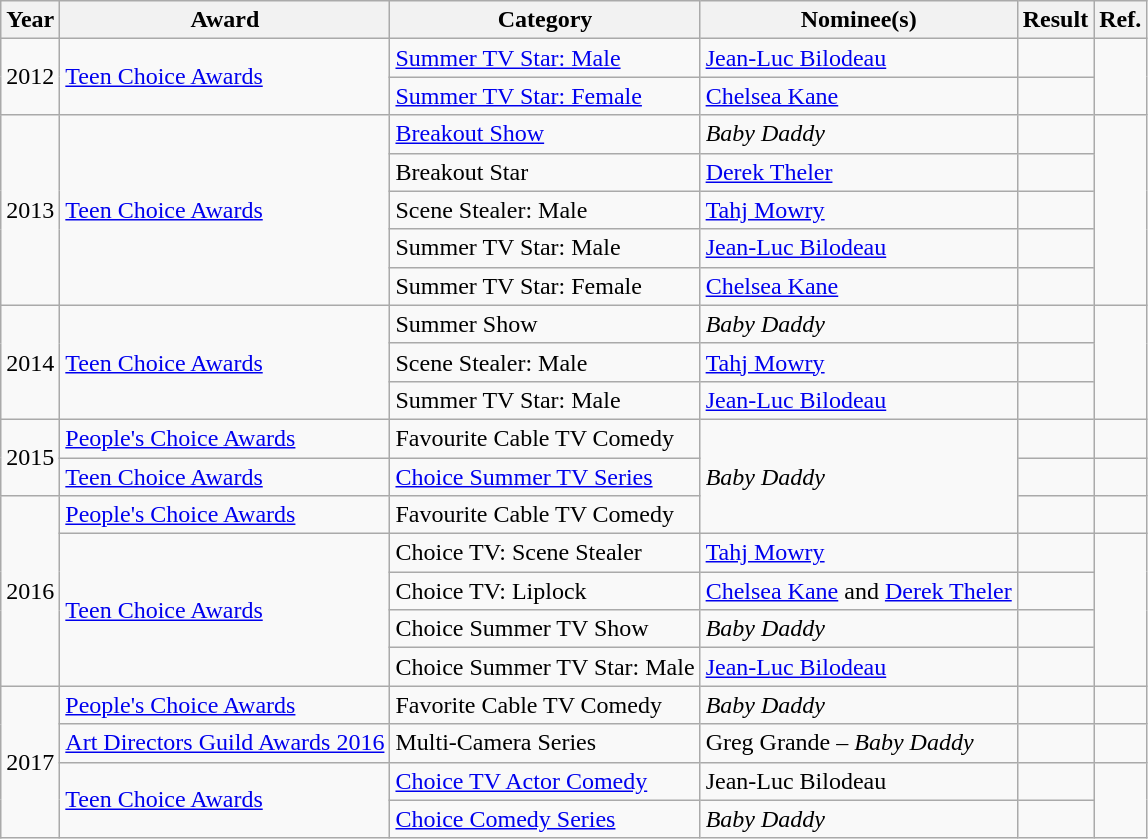<table class="wikitable sortable">
<tr>
<th>Year</th>
<th>Award</th>
<th>Category</th>
<th>Nominee(s)</th>
<th>Result</th>
<th>Ref.</th>
</tr>
<tr>
<td rowspan="2">2012</td>
<td rowspan="2"><a href='#'>Teen Choice Awards</a></td>
<td><a href='#'>Summer TV Star: Male</a></td>
<td><a href='#'>Jean-Luc Bilodeau</a></td>
<td></td>
<td rowspan="2" style="text-align:center;"></td>
</tr>
<tr>
<td><a href='#'>Summer TV Star: Female</a></td>
<td><a href='#'>Chelsea Kane</a></td>
<td></td>
</tr>
<tr>
<td rowspan="5">2013</td>
<td rowspan="5"><a href='#'>Teen Choice Awards</a></td>
<td><a href='#'>Breakout Show</a></td>
<td><em>Baby Daddy</em></td>
<td></td>
<td rowspan="5" style="text-align:center;"></td>
</tr>
<tr>
<td>Breakout Star</td>
<td><a href='#'>Derek Theler</a></td>
<td></td>
</tr>
<tr>
<td>Scene Stealer: Male</td>
<td><a href='#'>Tahj Mowry</a></td>
<td></td>
</tr>
<tr>
<td>Summer TV Star: Male</td>
<td><a href='#'>Jean-Luc Bilodeau</a></td>
<td></td>
</tr>
<tr>
<td>Summer TV Star: Female</td>
<td><a href='#'>Chelsea Kane</a></td>
<td></td>
</tr>
<tr>
<td rowspan="3">2014</td>
<td rowspan="3"><a href='#'>Teen Choice Awards</a></td>
<td>Summer Show</td>
<td><em>Baby Daddy</em></td>
<td></td>
<td rowspan="3" style="text-align:center;"></td>
</tr>
<tr>
<td>Scene Stealer: Male</td>
<td><a href='#'>Tahj Mowry</a></td>
<td></td>
</tr>
<tr>
<td>Summer TV Star: Male</td>
<td><a href='#'>Jean-Luc Bilodeau</a></td>
<td></td>
</tr>
<tr>
<td rowspan="2">2015</td>
<td rowspan="1"><a href='#'>People's Choice Awards</a></td>
<td>Favourite Cable TV Comedy</td>
<td rowspan="3"><em>Baby Daddy</em></td>
<td></td>
<td style="text-align:center;"></td>
</tr>
<tr>
<td><a href='#'>Teen Choice Awards</a></td>
<td><a href='#'>Choice Summer TV Series</a></td>
<td></td>
<td style="text-align:center;"></td>
</tr>
<tr>
<td rowspan="5">2016</td>
<td><a href='#'>People's Choice Awards</a></td>
<td>Favourite Cable TV Comedy</td>
<td></td>
<td style="text-align:center;"></td>
</tr>
<tr>
<td rowspan="4"><a href='#'>Teen Choice Awards</a></td>
<td>Choice TV: Scene Stealer</td>
<td><a href='#'>Tahj Mowry</a></td>
<td></td>
<td rowspan="4" style="text-align:center;"></td>
</tr>
<tr>
<td>Choice TV: Liplock</td>
<td><a href='#'>Chelsea Kane</a> and <a href='#'>Derek Theler</a></td>
<td></td>
</tr>
<tr>
<td>Choice Summer TV Show</td>
<td><em>Baby Daddy</em></td>
<td></td>
</tr>
<tr>
<td>Choice Summer TV Star: Male</td>
<td><a href='#'>Jean-Luc Bilodeau</a></td>
<td></td>
</tr>
<tr>
<td rowspan="4">2017</td>
<td><a href='#'>People's Choice Awards</a></td>
<td>Favorite Cable TV Comedy</td>
<td><em>Baby Daddy</em></td>
<td></td>
<td style="text-align:center;"></td>
</tr>
<tr>
<td><a href='#'>Art Directors Guild Awards 2016</a></td>
<td>Multi-Camera Series</td>
<td>Greg Grande – <em>Baby Daddy</em></td>
<td></td>
<td style="text-align:center;"></td>
</tr>
<tr>
<td rowspan="2"><a href='#'>Teen Choice Awards</a></td>
<td><a href='#'>Choice TV Actor Comedy</a></td>
<td>Jean-Luc Bilodeau</td>
<td></td>
<td rowspan="2" style="text-align:center;"></td>
</tr>
<tr>
<td><a href='#'>Choice Comedy Series</a></td>
<td><em>Baby Daddy</em></td>
<td></td>
</tr>
</table>
